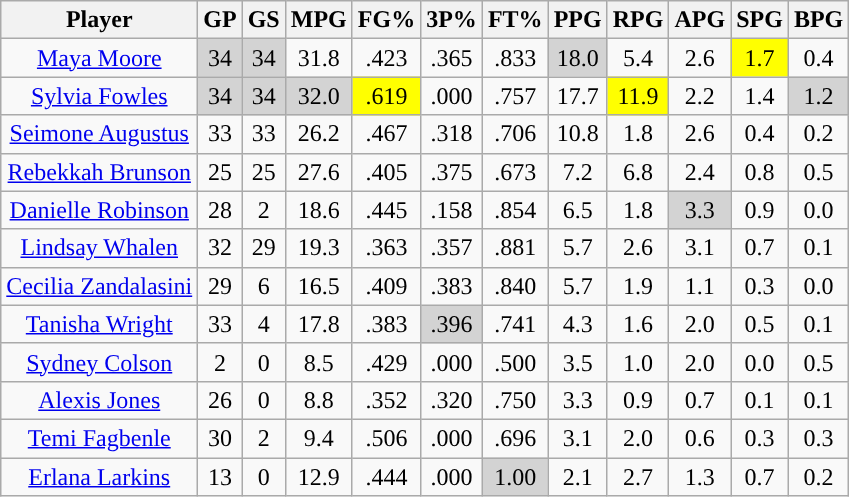<table class="wikitable sortable" style="text-align:center;">
<tr>
<th>Player</th>
<th>GP</th>
<th>GS</th>
<th>MPG</th>
<th>FG%</th>
<th>3P%</th>
<th>FT%</th>
<th>PPG</th>
<th>RPG</th>
<th>APG</th>
<th>SPG</th>
<th>BPG</th>
</tr>
<tr>
<td><a href='#'>Maya Moore</a></td>
<td style="background:#D3D3D3;">34</td>
<td style="background:#D3D3D3;">34</td>
<td>31.8</td>
<td>.423</td>
<td>.365</td>
<td>.833</td>
<td style="background:#D3D3D3;">18.0</td>
<td>5.4</td>
<td>2.6</td>
<td style="background:yellow;">1.7</td>
<td>0.4</td>
</tr>
<tr>
<td><a href='#'>Sylvia Fowles</a></td>
<td style="background:#D3D3D3;">34</td>
<td style="background:#D3D3D3;">34</td>
<td style="background:#D3D3D3;">32.0</td>
<td style="background:yellow;">.619</td>
<td>.000</td>
<td>.757</td>
<td>17.7</td>
<td style="background:yellow;">11.9</td>
<td>2.2</td>
<td>1.4</td>
<td style="background:#D3D3D3;">1.2</td>
</tr>
<tr>
<td><a href='#'>Seimone Augustus</a></td>
<td>33</td>
<td>33</td>
<td>26.2</td>
<td>.467</td>
<td>.318</td>
<td>.706</td>
<td>10.8</td>
<td>1.8</td>
<td>2.6</td>
<td>0.4</td>
<td>0.2</td>
</tr>
<tr>
<td><a href='#'>Rebekkah Brunson</a></td>
<td>25</td>
<td>25</td>
<td>27.6</td>
<td>.405</td>
<td>.375</td>
<td>.673</td>
<td>7.2</td>
<td>6.8</td>
<td>2.4</td>
<td>0.8</td>
<td>0.5</td>
</tr>
<tr>
<td><a href='#'>Danielle Robinson</a></td>
<td>28</td>
<td>2</td>
<td>18.6</td>
<td>.445</td>
<td>.158</td>
<td>.854</td>
<td>6.5</td>
<td>1.8</td>
<td style="background:#D3D3D3;">3.3</td>
<td>0.9</td>
<td>0.0</td>
</tr>
<tr>
<td><a href='#'>Lindsay Whalen</a></td>
<td>32</td>
<td>29</td>
<td>19.3</td>
<td>.363</td>
<td>.357</td>
<td>.881</td>
<td>5.7</td>
<td>2.6</td>
<td>3.1</td>
<td>0.7</td>
<td>0.1</td>
</tr>
<tr>
<td><a href='#'>Cecilia Zandalasini</a></td>
<td>29</td>
<td>6</td>
<td>16.5</td>
<td>.409</td>
<td>.383</td>
<td>.840</td>
<td>5.7</td>
<td>1.9</td>
<td>1.1</td>
<td>0.3</td>
<td>0.0</td>
</tr>
<tr>
<td><a href='#'>Tanisha Wright</a></td>
<td>33</td>
<td>4</td>
<td>17.8</td>
<td>.383</td>
<td style="background:#D3D3D3;">.396</td>
<td>.741</td>
<td>4.3</td>
<td>1.6</td>
<td>2.0</td>
<td>0.5</td>
<td>0.1</td>
</tr>
<tr>
<td><a href='#'>Sydney Colson</a></td>
<td>2</td>
<td>0</td>
<td>8.5</td>
<td>.429</td>
<td>.000</td>
<td>.500</td>
<td>3.5</td>
<td>1.0</td>
<td>2.0</td>
<td>0.0</td>
<td>0.5</td>
</tr>
<tr>
<td><a href='#'>Alexis Jones</a></td>
<td>26</td>
<td>0</td>
<td>8.8</td>
<td>.352</td>
<td>.320</td>
<td>.750</td>
<td>3.3</td>
<td>0.9</td>
<td>0.7</td>
<td>0.1</td>
<td>0.1</td>
</tr>
<tr>
<td><a href='#'>Temi Fagbenle</a></td>
<td>30</td>
<td>2</td>
<td>9.4</td>
<td>.506</td>
<td>.000</td>
<td>.696</td>
<td>3.1</td>
<td>2.0</td>
<td>0.6</td>
<td>0.3</td>
<td>0.3</td>
</tr>
<tr>
<td><a href='#'>Erlana Larkins</a></td>
<td>13</td>
<td>0</td>
<td>12.9</td>
<td>.444</td>
<td>.000</td>
<td style="background:#D3D3D3;">1.00</td>
<td>2.1</td>
<td>2.7</td>
<td>1.3</td>
<td>0.7</td>
<td>0.2</td>
</tr>
</table>
